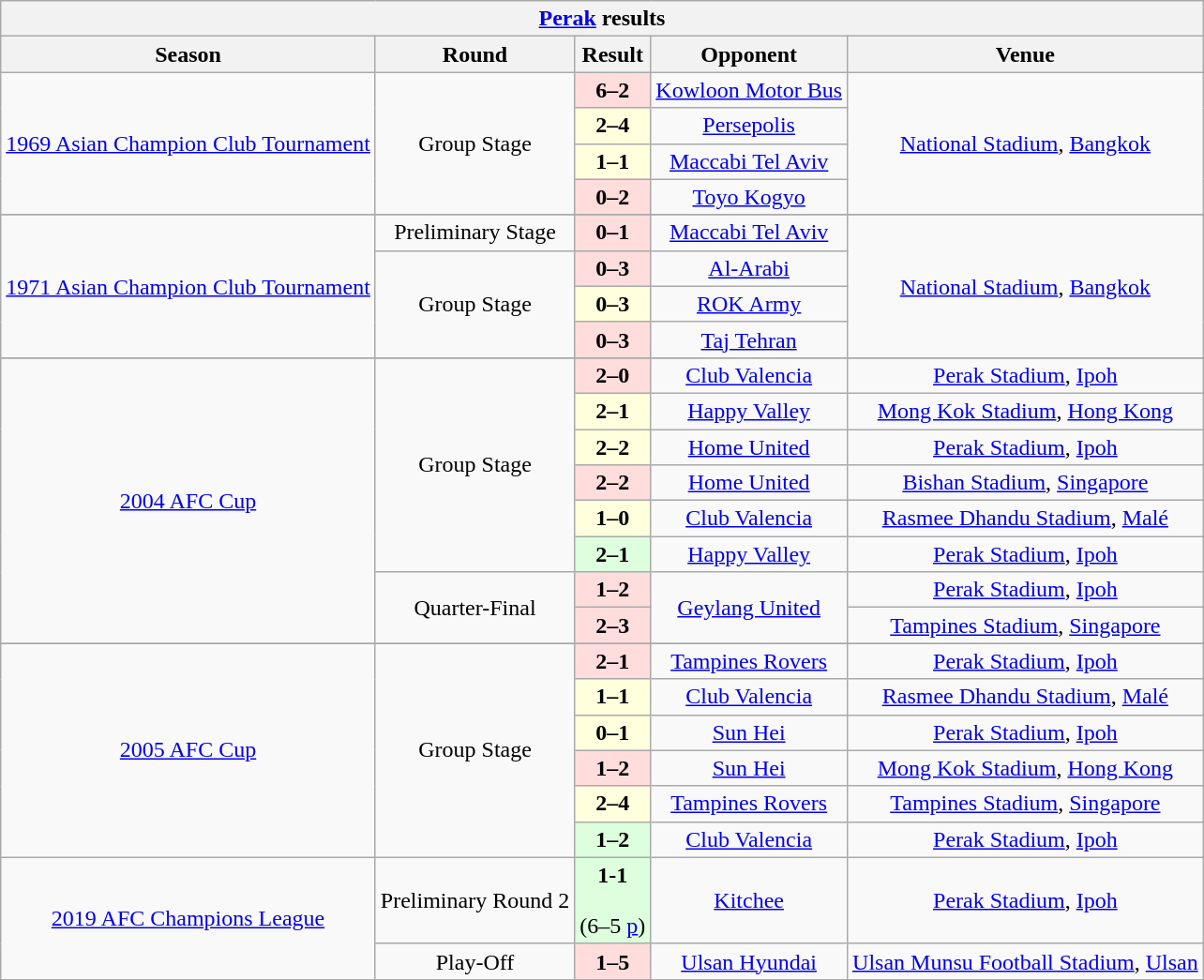<table class="wikitable" style="text-align:center">
<tr>
<th colspan=5><a href='#'>Perak</a> results</th>
</tr>
<tr>
<th>Season</th>
<th>Round</th>
<th>Result</th>
<th>Opponent</th>
<th>Venue</th>
</tr>
<tr align=center>
<td rowspan="4" align=center><a href='#'>1969 Asian Champion Club Tournament</a></td>
<td rowspan="4">Group Stage</td>
<td bgcolor=#ffdddd><strong>6–2</strong></td>
<td> <a href='#'>Kowloon Motor Bus</a></td>
<td rowspan="4"><a href='#'>National Stadium</a>, <a href='#'>Bangkok</a></td>
</tr>
<tr align=center>
<td bgcolor=#ffffdd><strong>2–4</strong></td>
<td> <a href='#'>Persepolis</a></td>
</tr>
<tr align=center>
<td bgcolor=#ffffdd><strong>1–1</strong></td>
<td> <a href='#'>Maccabi Tel Aviv</a></td>
</tr>
<tr align=center>
<td bgcolor=#ffdddd><strong>0–2</strong></td>
<td> <a href='#'>Toyo Kogyo</a></td>
</tr>
<tr>
</tr>
<tr align=center>
<td rowspan="4" align=center><a href='#'>1971 Asian Champion Club Tournament</a></td>
<td rowspan="1">Preliminary Stage</td>
<td bgcolor=#ffdddd><strong>0–1</strong></td>
<td> <a href='#'>Maccabi Tel Aviv</a></td>
<td rowspan="4"><a href='#'>National Stadium</a>, <a href='#'>Bangkok</a></td>
</tr>
<tr align=center>
<td rowspan="3">Group Stage</td>
<td bgcolor=#ffdddd><strong>0–3</strong></td>
<td> <a href='#'>Al-Arabi</a></td>
</tr>
<tr align=center>
<td bgcolor=#ffffdd><strong>0–3</strong></td>
<td> <a href='#'>ROK Army</a></td>
</tr>
<tr align=center>
<td bgcolor=#ffdddd><strong>0–3</strong></td>
<td> <a href='#'>Taj Tehran</a></td>
</tr>
<tr>
</tr>
<tr align=center>
<td rowspan="8" align=center><a href='#'>2004 AFC Cup</a></td>
<td rowspan="6">Group Stage</td>
<td bgcolor=#ffdddd><strong>2–0</strong></td>
<td> <a href='#'>Club Valencia</a></td>
<td><a href='#'>Perak Stadium</a>, <a href='#'>Ipoh</a></td>
</tr>
<tr align=center>
<td bgcolor=#ffffdd><strong>2–1</strong></td>
<td> <a href='#'>Happy Valley</a></td>
<td><a href='#'>Mong Kok Stadium</a>, <a href='#'>Hong Kong</a></td>
</tr>
<tr align=center>
<td bgcolor=#ffffdd><strong>2–2</strong></td>
<td> <a href='#'>Home United</a></td>
<td><a href='#'>Perak Stadium</a>, <a href='#'>Ipoh</a></td>
</tr>
<tr align=center>
<td bgcolor=#ffdddd><strong>2–2</strong></td>
<td> <a href='#'>Home United</a></td>
<td><a href='#'>Bishan Stadium</a>, <a href='#'>Singapore</a></td>
</tr>
<tr align=center>
<td bgcolor=#ffffdd><strong>1–0</strong></td>
<td> <a href='#'>Club Valencia</a></td>
<td><a href='#'>Rasmee Dhandu Stadium</a>, <a href='#'>Malé</a></td>
</tr>
<tr align=center>
<td bgcolor=#ddffdd><strong>2–1</strong></td>
<td> <a href='#'>Happy Valley</a></td>
<td><a href='#'>Perak Stadium</a>, <a href='#'>Ipoh</a></td>
</tr>
<tr align=center>
<td rowspan=2>Quarter-Final</td>
<td bgcolor=#ffdddd><strong>1–2</strong></td>
<td rowspan=2> <a href='#'>Geylang United</a></td>
<td><a href='#'>Perak Stadium</a>, <a href='#'>Ipoh</a></td>
</tr>
<tr align=center>
<td bgcolor=#ffdddd><strong>2–3</strong></td>
<td><a href='#'>Tampines Stadium</a>, <a href='#'>Singapore</a></td>
</tr>
<tr>
</tr>
<tr align=center>
<td rowspan="6" align=center><a href='#'>2005 AFC Cup</a></td>
<td rowspan="6">Group Stage</td>
<td bgcolor=#ffdddd><strong>2–1</strong></td>
<td> <a href='#'>Tampines Rovers</a></td>
<td><a href='#'>Perak Stadium</a>, <a href='#'>Ipoh</a></td>
</tr>
<tr align=center>
<td bgcolor=#ffffdd><strong>1–1</strong></td>
<td> <a href='#'>Club Valencia</a></td>
<td><a href='#'>Rasmee Dhandu Stadium</a>, <a href='#'>Malé</a></td>
</tr>
<tr align=center>
<td bgcolor=#ffffdd><strong>0–1</strong></td>
<td> <a href='#'>Sun Hei</a></td>
<td><a href='#'>Perak Stadium</a>, <a href='#'>Ipoh</a></td>
</tr>
<tr align=center>
<td bgcolor=#ffdddd><strong>1–2</strong></td>
<td> <a href='#'>Sun Hei</a></td>
<td><a href='#'>Mong Kok Stadium</a>, <a href='#'>Hong Kong</a></td>
</tr>
<tr align=center>
<td bgcolor=#ffffdd><strong>2–4</strong></td>
<td> <a href='#'>Tampines Rovers</a></td>
<td><a href='#'>Tampines Stadium</a>, <a href='#'>Singapore</a></td>
</tr>
<tr align=center>
<td bgcolor=#ddffdd><strong>1–2</strong></td>
<td> <a href='#'>Club Valencia</a></td>
<td><a href='#'>Perak Stadium</a>, <a href='#'>Ipoh</a></td>
</tr>
<tr>
<td rowspan="2"><a href='#'>2019 AFC Champions League</a></td>
<td>Preliminary Round 2</td>
<td bgcolor=#ddffdd><strong>1-1</strong><br><br>(6–5 <a href='#'>p</a>)</td>
<td> <a href='#'>Kitchee</a></td>
<td><a href='#'>Perak Stadium</a>, <a href='#'>Ipoh</a></td>
</tr>
<tr>
<td>Play-Off</td>
<td bgcolor=#ffdddd><strong>1–5</strong></td>
<td> <a href='#'>Ulsan Hyundai</a></td>
<td><a href='#'>Ulsan Munsu Football Stadium</a>, <a href='#'>Ulsan</a></td>
</tr>
</table>
